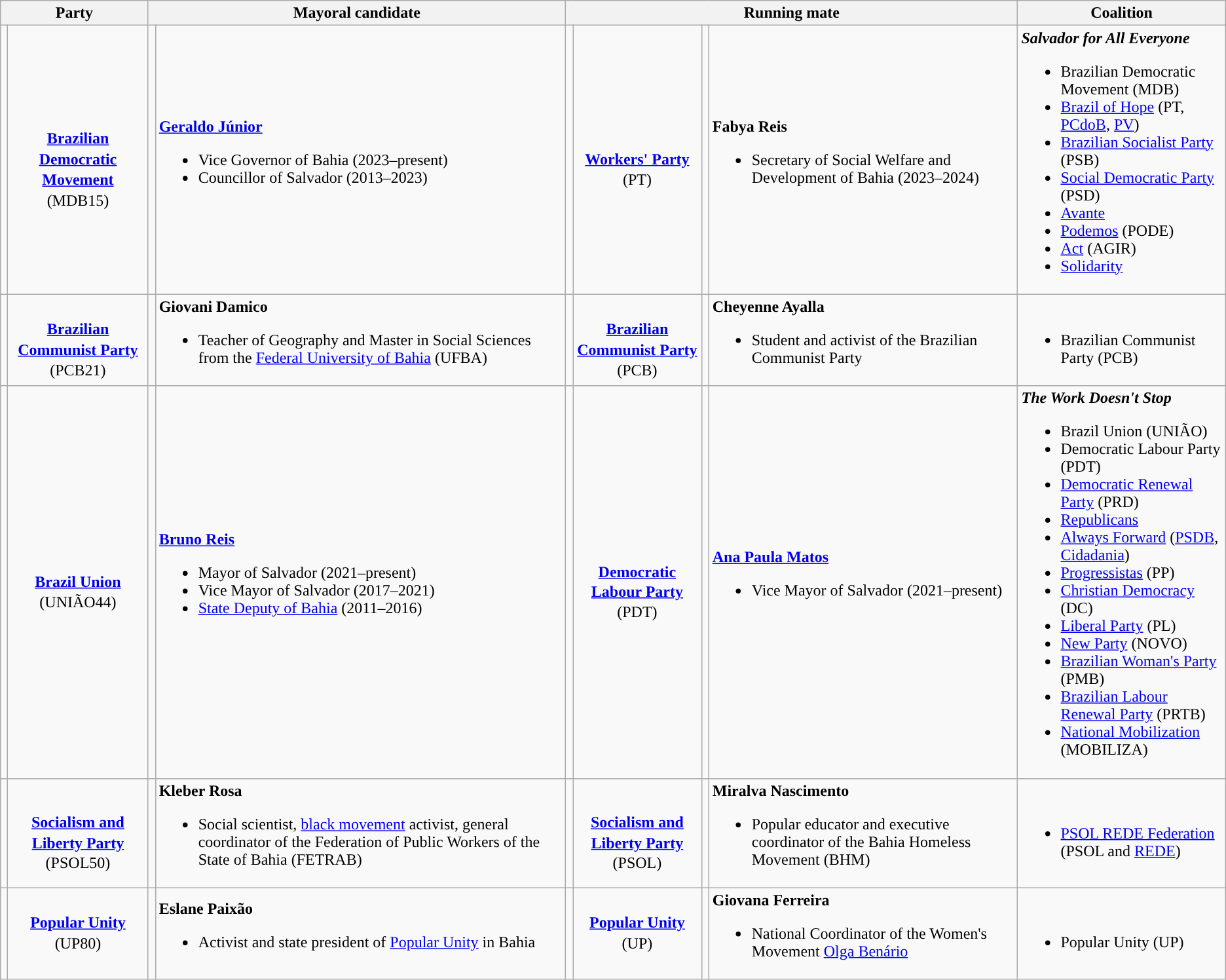<table class="vertical-align-top wikitable">
<tr>
<th colspan="2" scope="colgroup">Party</th>
<th colspan="2" scope="colgroup">Mayoral candidate</th>
<th colspan="4">Running mate</th>
<th scope="col">Coalition</th>
</tr>
<tr>
<td style="background:"></td>
<td style="text-align:center; line-height:1.3"><br><strong><a href='#'>Brazilian Democratic Movement</a></strong><br>(MDB15)</td>
<td style="text-align:center; line-height:1.3"></td>
<td><strong><a href='#'>Geraldo Júnior</a></strong><br><ul><li>Vice Governor of Bahia (2023–present)</li><li>Councillor of Salvador (2013–2023)</li></ul></td>
<td style="background:"></td>
<td style="text-align:center; line-height:1.3"><br><a href='#'><strong>Workers' Party</strong></a><br>(PT)</td>
<td style="text-align:center; line-height:1.3"></td>
<td><strong>Fabya Reis</strong><br><ul><li>Secretary of Social Welfare and Development of Bahia (2023–2024)</li></ul></td>
<td><strong><em>Salvador for All Everyone</em></strong><br><ul><li>Brazilian Democratic Movement (MDB)</li><li><a href='#'>Brazil of Hope</a> (PT, <a href='#'>PCdoB</a>, <a href='#'>PV</a>)</li><li><a href='#'>Brazilian Socialist Party</a> (PSB)</li><li><a href='#'>Social Democratic Party</a> (PSD)</li><li><a href='#'>Avante</a></li><li><a href='#'>Podemos</a> (PODE)</li><li><a href='#'>Act</a> (AGIR)</li><li><a href='#'>Solidarity</a></li></ul></td>
</tr>
<tr>
<td style="background:"></td>
<td style="text-align:center; line-height:1.3"><br><strong><a href='#'>Brazilian Communist Party</a></strong><br>(PCB21)</td>
<td style="text-align:center; line-height:1.3"></td>
<td><strong>Giovani Damico</strong><br><ul><li>Teacher of Geography and Master in Social Sciences from the <a href='#'>Federal University of Bahia</a> (UFBA)</li></ul></td>
<td style="background:"></td>
<td style="text-align:center; line-height:1.3"><br><strong><a href='#'>Brazilian Communist Party</a></strong><br>(PCB)</td>
<td style="text-align:center; line-height:1.3"></td>
<td><strong>Cheyenne Ayalla</strong><br><ul><li>Student and activist of the Brazilian Communist Party</li></ul></td>
<td><br><ul><li>Brazilian Communist Party (PCB)</li></ul></td>
</tr>
<tr>
<td style="background:"></td>
<td style="text-align:center; line-height:1.3"><br><strong><a href='#'>Brazil Union</a></strong><br>(UNIÃO44)</td>
<td style="text-align:center; line-height:1.3"></td>
<td><a href='#'><strong>Bruno Reis</strong></a><br><ul><li>Mayor of Salvador (2021–present)</li><li>Vice Mayor of Salvador (2017–2021)</li><li><a href='#'>State Deputy of Bahia</a> (2011–2016)</li></ul></td>
<td style="background:"></td>
<td style="text-align:center; line-height:1.3"><br><strong><a href='#'>Democratic Labour Party</a></strong><br>(PDT)</td>
<td style="text-align:center; line-height:1.3"></td>
<td><strong><a href='#'>Ana Paula Matos</a></strong><br><ul><li>Vice Mayor of Salvador (2021–present)</li></ul></td>
<td><strong><em>The Work Doesn't Stop</em></strong><br><ul><li>Brazil Union (UNIÃO)</li><li>Democratic Labour Party (PDT)</li><li><a href='#'>Democratic Renewal Party</a> (PRD)</li><li><a href='#'>Republicans</a></li><li><a href='#'>Always Forward</a> (<a href='#'>PSDB</a>, <a href='#'>Cidadania</a>)</li><li><a href='#'>Progressistas</a> (PP)</li><li><a href='#'>Christian Democracy</a> (DC)</li><li><a href='#'>Liberal Party</a> (PL)</li><li><a href='#'>New Party</a> (NOVO)</li><li><a href='#'>Brazilian Woman's Party</a> (PMB)</li><li><a href='#'>Brazilian Labour Renewal Party</a> (PRTB)</li><li><a href='#'>National Mobilization</a> (MOBILIZA)</li></ul></td>
</tr>
<tr>
<td style="background:"></td>
<td style="text-align:center; line-height:1.3"><br><strong><a href='#'>Socialism and Liberty Party</a></strong><br>(PSOL50)</td>
<td style="text-align:center; line-height:1.3"></td>
<td><strong>Kleber Rosa</strong><br><ul><li>Social scientist, <a href='#'>black movement</a> activist, general coordinator of the Federation of Public Workers of the State of Bahia (FETRAB)</li></ul></td>
<td style="background:"></td>
<td style="text-align:center; line-height:1.3"><br><strong><a href='#'>Socialism and Liberty Party</a></strong><br>(PSOL)</td>
<td></td>
<td><strong>Miralva Nascimento</strong><br><ul><li>Popular educator and executive coordinator of the Bahia Homeless Movement (BHM)</li></ul></td>
<td><br><ul><li><a href='#'>PSOL REDE Federation</a> (PSOL and <a href='#'>REDE</a>)</li></ul></td>
</tr>
<tr>
<td style="background:"></td>
<td style="text-align:center; line-height:1.3"><strong><a href='#'>Popular Unity</a></strong><br>(UP80)</td>
<td></td>
<td><strong>Eslane Paixão</strong><br><ul><li>Activist and state president of <a href='#'>Popular Unity</a> in Bahia</li></ul></td>
<td style="background:"></td>
<td style="text-align:center; line-height:1.3"><strong><a href='#'>Popular Unity</a></strong><br>(UP)</td>
<td></td>
<td><strong>Giovana Ferreira</strong><br><ul><li>National Coordinator of the Women's Movement <a href='#'>Olga Benário</a></li></ul></td>
<td><br><ul><li>Popular Unity (UP)</li></ul></td>
</tr>
</table>
